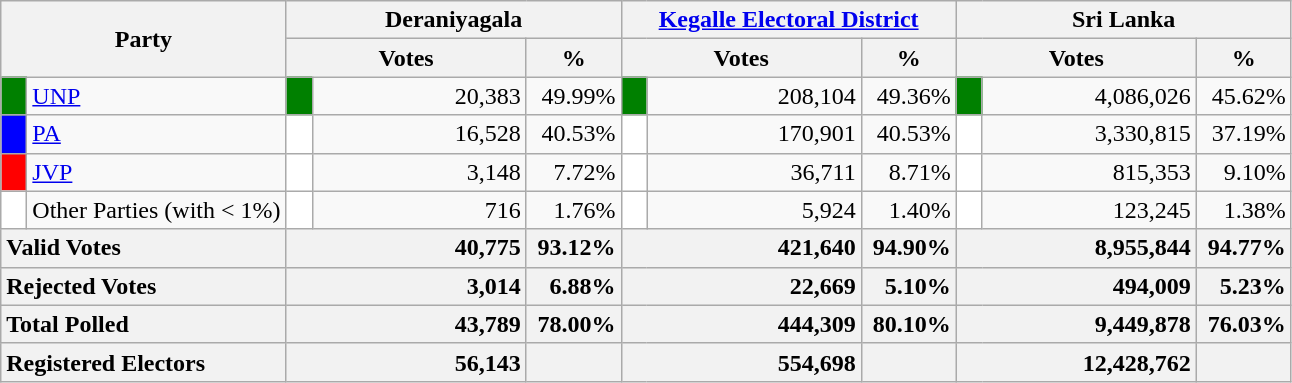<table class="wikitable">
<tr>
<th colspan="2" width="144px"rowspan="2">Party</th>
<th colspan="3" width="216px">Deraniyagala</th>
<th colspan="3" width="216px"><a href='#'>Kegalle Electoral District</a></th>
<th colspan="3" width="216px">Sri Lanka</th>
</tr>
<tr>
<th colspan="2" width="144px">Votes</th>
<th>%</th>
<th colspan="2" width="144px">Votes</th>
<th>%</th>
<th colspan="2" width="144px">Votes</th>
<th>%</th>
</tr>
<tr>
<td style="background-color:green;" width="10px"></td>
<td style="text-align:left;"><a href='#'>UNP</a></td>
<td style="background-color:green;" width="10px"></td>
<td style="text-align:right;">20,383</td>
<td style="text-align:right;">49.99%</td>
<td style="background-color:green;" width="10px"></td>
<td style="text-align:right;">208,104</td>
<td style="text-align:right;">49.36%</td>
<td style="background-color:green;" width="10px"></td>
<td style="text-align:right;">4,086,026</td>
<td style="text-align:right;">45.62%</td>
</tr>
<tr>
<td style="background-color:blue;" width="10px"></td>
<td style="text-align:left;"><a href='#'>PA</a></td>
<td style="background-color:white;" width="10px"></td>
<td style="text-align:right;">16,528</td>
<td style="text-align:right;">40.53%</td>
<td style="background-color:white;" width="10px"></td>
<td style="text-align:right;">170,901</td>
<td style="text-align:right;">40.53%</td>
<td style="background-color:white;" width="10px"></td>
<td style="text-align:right;">3,330,815</td>
<td style="text-align:right;">37.19%</td>
</tr>
<tr>
<td style="background-color:red;" width="10px"></td>
<td style="text-align:left;"><a href='#'>JVP</a></td>
<td style="background-color:white;" width="10px"></td>
<td style="text-align:right;">3,148</td>
<td style="text-align:right;">7.72%</td>
<td style="background-color:white;" width="10px"></td>
<td style="text-align:right;">36,711</td>
<td style="text-align:right;">8.71%</td>
<td style="background-color:white;" width="10px"></td>
<td style="text-align:right;">815,353</td>
<td style="text-align:right;">9.10%</td>
</tr>
<tr>
<td style="background-color:white;" width="10px"></td>
<td style="text-align:left;">Other Parties (with < 1%)</td>
<td style="background-color:white;" width="10px"></td>
<td style="text-align:right;">716</td>
<td style="text-align:right;">1.76%</td>
<td style="background-color:white;" width="10px"></td>
<td style="text-align:right;">5,924</td>
<td style="text-align:right;">1.40%</td>
<td style="background-color:white;" width="10px"></td>
<td style="text-align:right;">123,245</td>
<td style="text-align:right;">1.38%</td>
</tr>
<tr>
<th colspan="2" width="144px"style="text-align:left;">Valid Votes</th>
<th style="text-align:right;"colspan="2" width="144px">40,775</th>
<th style="text-align:right;">93.12%</th>
<th style="text-align:right;"colspan="2" width="144px">421,640</th>
<th style="text-align:right;">94.90%</th>
<th style="text-align:right;"colspan="2" width="144px">8,955,844</th>
<th style="text-align:right;">94.77%</th>
</tr>
<tr>
<th colspan="2" width="144px"style="text-align:left;">Rejected Votes</th>
<th style="text-align:right;"colspan="2" width="144px">3,014</th>
<th style="text-align:right;">6.88%</th>
<th style="text-align:right;"colspan="2" width="144px">22,669</th>
<th style="text-align:right;">5.10%</th>
<th style="text-align:right;"colspan="2" width="144px">494,009</th>
<th style="text-align:right;">5.23%</th>
</tr>
<tr>
<th colspan="2" width="144px"style="text-align:left;">Total Polled</th>
<th style="text-align:right;"colspan="2" width="144px">43,789</th>
<th style="text-align:right;">78.00%</th>
<th style="text-align:right;"colspan="2" width="144px">444,309</th>
<th style="text-align:right;">80.10%</th>
<th style="text-align:right;"colspan="2" width="144px">9,449,878</th>
<th style="text-align:right;">76.03%</th>
</tr>
<tr>
<th colspan="2" width="144px"style="text-align:left;">Registered Electors</th>
<th style="text-align:right;"colspan="2" width="144px">56,143</th>
<th></th>
<th style="text-align:right;"colspan="2" width="144px">554,698</th>
<th></th>
<th style="text-align:right;"colspan="2" width="144px">12,428,762</th>
<th></th>
</tr>
</table>
